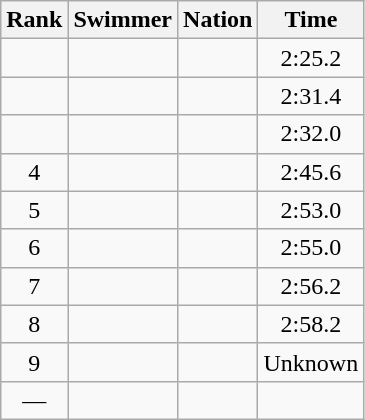<table class="wikitable sortable" style="text-align:center">
<tr>
<th>Rank</th>
<th>Swimmer</th>
<th>Nation</th>
<th>Time</th>
</tr>
<tr>
<td></td>
<td align=left></td>
<td align=left></td>
<td>2:25.2</td>
</tr>
<tr>
<td></td>
<td align=left></td>
<td align=left></td>
<td>2:31.4</td>
</tr>
<tr>
<td></td>
<td align=left></td>
<td align=left></td>
<td>2:32.0</td>
</tr>
<tr>
<td>4</td>
<td align=left></td>
<td align=left></td>
<td>2:45.6</td>
</tr>
<tr>
<td>5</td>
<td align=left></td>
<td align=left></td>
<td>2:53.0</td>
</tr>
<tr>
<td>6</td>
<td align=left></td>
<td align=left></td>
<td>2:55.0</td>
</tr>
<tr>
<td>7</td>
<td align=left></td>
<td align=left></td>
<td>2:56.2</td>
</tr>
<tr>
<td>8</td>
<td align=left></td>
<td align=left></td>
<td>2:58.2</td>
</tr>
<tr>
<td>9</td>
<td align=left></td>
<td align=left></td>
<td data-sort-value=3:00.0>Unknown</td>
</tr>
<tr>
<td data-sort-value=10>—</td>
<td align=left></td>
<td align=left></td>
<td data-sort-value=4:00.0></td>
</tr>
</table>
